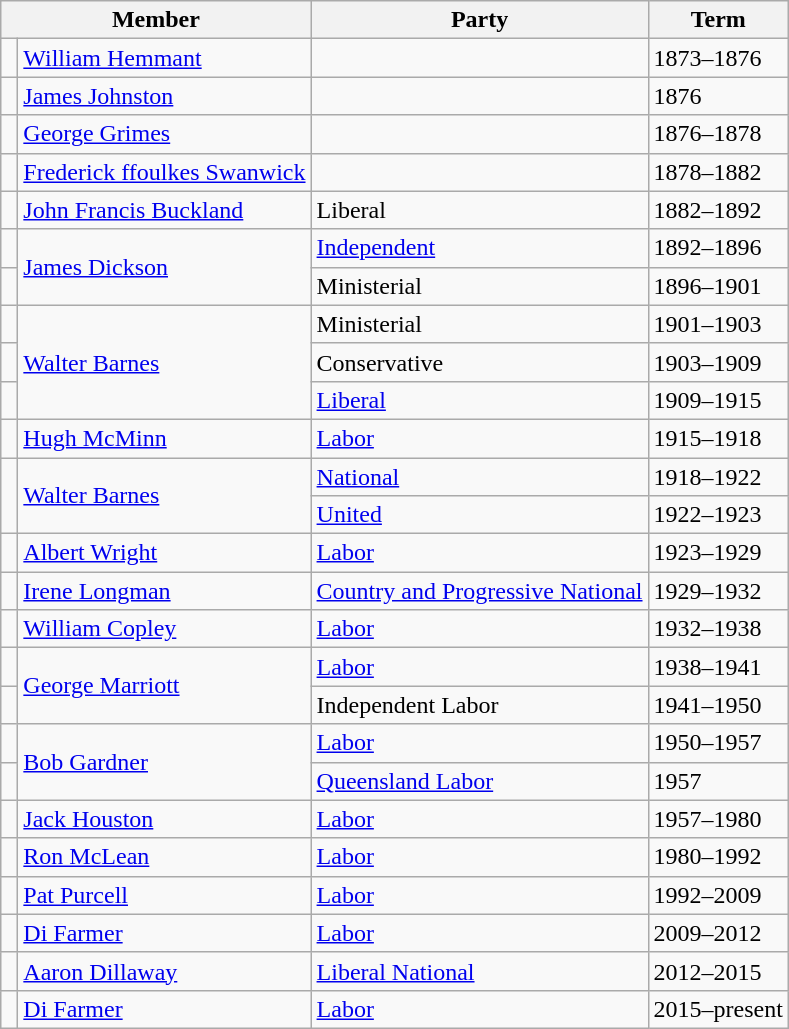<table class="wikitable">
<tr>
<th colspan="2">Member</th>
<th>Party</th>
<th>Term</th>
</tr>
<tr>
<td> </td>
<td><a href='#'>William Hemmant</a></td>
<td> </td>
<td>1873–1876</td>
</tr>
<tr>
<td> </td>
<td><a href='#'>James Johnston</a></td>
<td> </td>
<td>1876</td>
</tr>
<tr>
<td> </td>
<td><a href='#'>George Grimes</a></td>
<td> </td>
<td>1876–1878</td>
</tr>
<tr>
<td> </td>
<td><a href='#'>Frederick ffoulkes Swanwick</a></td>
<td> </td>
<td>1878–1882</td>
</tr>
<tr>
<td> </td>
<td><a href='#'>John Francis Buckland</a></td>
<td>Liberal</td>
<td>1882–1892</td>
</tr>
<tr>
<td> </td>
<td rowspan=2><a href='#'>James Dickson</a></td>
<td><a href='#'>Independent</a></td>
<td>1892–1896</td>
</tr>
<tr>
<td> </td>
<td>Ministerial</td>
<td>1896–1901</td>
</tr>
<tr>
<td> </td>
<td rowspan=3><a href='#'>Walter Barnes</a></td>
<td>Ministerial</td>
<td>1901–1903</td>
</tr>
<tr>
<td> </td>
<td>Conservative</td>
<td>1903–1909</td>
</tr>
<tr>
<td> </td>
<td><a href='#'>Liberal</a></td>
<td>1909–1915</td>
</tr>
<tr>
<td> </td>
<td><a href='#'>Hugh McMinn</a></td>
<td><a href='#'>Labor</a></td>
<td>1915–1918</td>
</tr>
<tr>
<td rowspan=2 > </td>
<td rowspan=2><a href='#'>Walter Barnes</a></td>
<td><a href='#'>National</a></td>
<td>1918–1922</td>
</tr>
<tr>
<td><a href='#'>United</a></td>
<td>1922–1923</td>
</tr>
<tr>
<td> </td>
<td><a href='#'>Albert Wright</a></td>
<td><a href='#'>Labor</a></td>
<td>1923–1929</td>
</tr>
<tr>
<td> </td>
<td><a href='#'>Irene Longman</a></td>
<td><a href='#'>Country and Progressive National</a></td>
<td>1929–1932</td>
</tr>
<tr>
<td> </td>
<td><a href='#'>William Copley</a></td>
<td><a href='#'>Labor</a></td>
<td>1932–1938</td>
</tr>
<tr>
<td> </td>
<td rowspan="2"><a href='#'>George Marriott</a></td>
<td><a href='#'>Labor</a></td>
<td>1938–1941</td>
</tr>
<tr>
<td> </td>
<td>Independent Labor</td>
<td>1941–1950</td>
</tr>
<tr>
<td> </td>
<td rowspan="2"><a href='#'>Bob Gardner</a></td>
<td><a href='#'>Labor</a></td>
<td>1950–1957</td>
</tr>
<tr>
<td> </td>
<td><a href='#'>Queensland Labor</a></td>
<td>1957</td>
</tr>
<tr>
<td> </td>
<td><a href='#'>Jack Houston</a></td>
<td><a href='#'>Labor</a></td>
<td>1957–1980</td>
</tr>
<tr>
<td> </td>
<td><a href='#'>Ron McLean</a></td>
<td><a href='#'>Labor</a></td>
<td>1980–1992</td>
</tr>
<tr>
<td> </td>
<td><a href='#'>Pat Purcell</a></td>
<td><a href='#'>Labor</a></td>
<td>1992–2009</td>
</tr>
<tr>
<td> </td>
<td><a href='#'>Di Farmer</a></td>
<td><a href='#'>Labor</a></td>
<td>2009–2012</td>
</tr>
<tr>
<td> </td>
<td><a href='#'>Aaron Dillaway</a></td>
<td><a href='#'>Liberal National</a></td>
<td>2012–2015</td>
</tr>
<tr>
<td> </td>
<td><a href='#'>Di Farmer</a></td>
<td><a href='#'>Labor</a></td>
<td>2015–present</td>
</tr>
</table>
